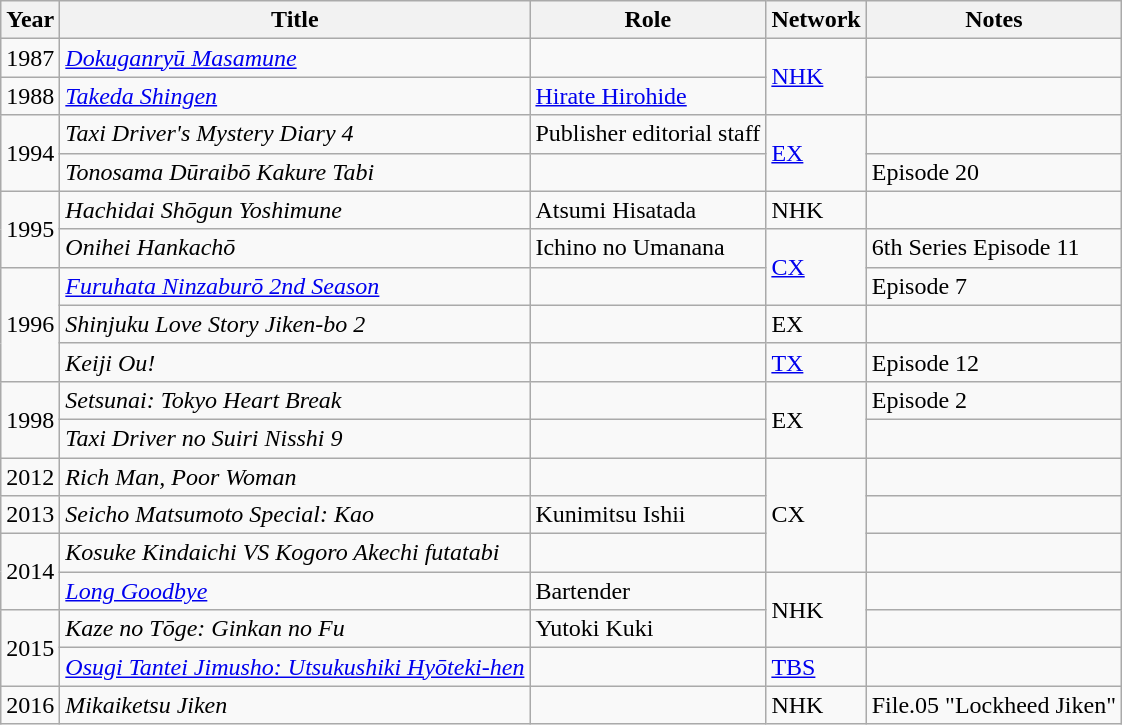<table class="wikitable">
<tr>
<th>Year</th>
<th>Title</th>
<th>Role</th>
<th>Network</th>
<th>Notes</th>
</tr>
<tr>
<td>1987</td>
<td><em><a href='#'>Dokuganryū Masamune</a></em></td>
<td></td>
<td rowspan="2"><a href='#'>NHK</a></td>
<td></td>
</tr>
<tr>
<td>1988</td>
<td><em><a href='#'>Takeda Shingen</a></em></td>
<td><a href='#'>Hirate Hirohide</a></td>
<td></td>
</tr>
<tr>
<td rowspan="2">1994</td>
<td><em>Taxi Driver's Mystery Diary 4</em></td>
<td>Publisher editorial staff</td>
<td rowspan="2"><a href='#'>EX</a></td>
<td></td>
</tr>
<tr>
<td><em>Tonosama Dūraibō Kakure Tabi</em></td>
<td></td>
<td>Episode 20</td>
</tr>
<tr>
<td rowspan="2">1995</td>
<td><em>Hachidai Shōgun Yoshimune</em></td>
<td>Atsumi Hisatada</td>
<td>NHK</td>
<td></td>
</tr>
<tr>
<td><em>Onihei Hankachō</em></td>
<td>Ichino no Umanana</td>
<td rowspan="2"><a href='#'>CX</a></td>
<td>6th Series Episode 11</td>
</tr>
<tr>
<td rowspan="3">1996</td>
<td><em><a href='#'>Furuhata Ninzaburō 2nd Season</a></em></td>
<td></td>
<td>Episode 7</td>
</tr>
<tr>
<td><em>Shinjuku Love Story Jiken-bo 2</em></td>
<td></td>
<td>EX</td>
<td></td>
</tr>
<tr>
<td><em>Keiji Ou!</em></td>
<td></td>
<td><a href='#'>TX</a></td>
<td>Episode 12</td>
</tr>
<tr>
<td rowspan="2">1998</td>
<td><em>Setsunai: Tokyo Heart Break</em></td>
<td></td>
<td rowspan="2">EX</td>
<td>Episode 2</td>
</tr>
<tr>
<td><em>Taxi Driver no Suiri Nisshi 9</em></td>
<td></td>
<td></td>
</tr>
<tr>
<td>2012</td>
<td><em>Rich Man, Poor Woman</em></td>
<td></td>
<td rowspan="3">CX</td>
<td></td>
</tr>
<tr>
<td>2013</td>
<td><em>Seicho Matsumoto Special: Kao</em></td>
<td>Kunimitsu Ishii</td>
<td></td>
</tr>
<tr>
<td rowspan="2">2014</td>
<td><em>Kosuke Kindaichi VS Kogoro Akechi futatabi</em></td>
<td></td>
<td></td>
</tr>
<tr>
<td><em><a href='#'>Long Goodbye</a></em></td>
<td>Bartender</td>
<td rowspan="2">NHK</td>
<td></td>
</tr>
<tr>
<td rowspan="2">2015</td>
<td><em>Kaze no Tōge: Ginkan no Fu</em></td>
<td>Yutoki Kuki</td>
<td></td>
</tr>
<tr>
<td><em><a href='#'>Osugi Tantei Jimusho: Utsukushiki Hyōteki-hen</a></em></td>
<td></td>
<td><a href='#'>TBS</a></td>
<td></td>
</tr>
<tr>
<td>2016</td>
<td><em>Mikaiketsu Jiken</em></td>
<td></td>
<td>NHK</td>
<td>File.05 "Lockheed Jiken"</td>
</tr>
</table>
